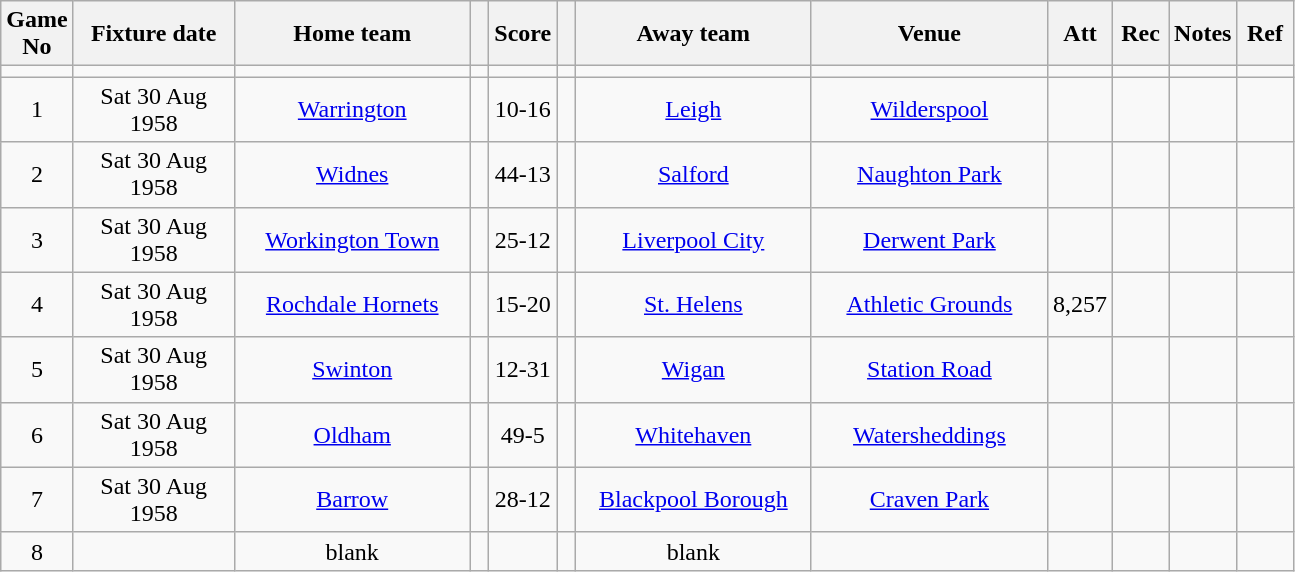<table class="wikitable" style="text-align:center;">
<tr>
<th width=20 abbr="No">Game No</th>
<th width=100 abbr="Date">Fixture date</th>
<th width=150 abbr="Home team">Home team</th>
<th width=5 abbr="space"></th>
<th width=20 abbr="Score">Score</th>
<th width=5 abbr="space"></th>
<th width=150 abbr="Away team">Away team</th>
<th width=150 abbr="Venue">Venue</th>
<th width=30 abbr="Att">Att</th>
<th width=30 abbr="Rec">Rec</th>
<th width=20 abbr="Notes">Notes</th>
<th width=30 abbr="Ref">Ref</th>
</tr>
<tr>
<td></td>
<td></td>
<td></td>
<td></td>
<td></td>
<td></td>
<td></td>
<td></td>
<td></td>
<td></td>
<td></td>
<td></td>
</tr>
<tr>
<td>1</td>
<td>Sat 30 Aug 1958</td>
<td><a href='#'>Warrington</a></td>
<td></td>
<td>10-16</td>
<td></td>
<td><a href='#'>Leigh</a></td>
<td><a href='#'>Wilderspool</a></td>
<td></td>
<td></td>
<td></td>
<td></td>
</tr>
<tr>
<td>2</td>
<td>Sat 30 Aug 1958</td>
<td><a href='#'>Widnes</a></td>
<td></td>
<td>44-13</td>
<td></td>
<td><a href='#'>Salford</a></td>
<td><a href='#'>Naughton Park</a></td>
<td></td>
<td></td>
<td></td>
<td></td>
</tr>
<tr>
<td>3</td>
<td>Sat 30 Aug 1958</td>
<td><a href='#'>Workington Town</a></td>
<td></td>
<td>25-12</td>
<td></td>
<td><a href='#'>Liverpool City</a></td>
<td><a href='#'>Derwent Park</a></td>
<td></td>
<td></td>
<td></td>
<td></td>
</tr>
<tr>
<td>4</td>
<td>Sat 30 Aug 1958</td>
<td><a href='#'>Rochdale Hornets</a></td>
<td></td>
<td>15-20</td>
<td></td>
<td><a href='#'>St. Helens</a></td>
<td><a href='#'>Athletic Grounds</a></td>
<td>8,257</td>
<td></td>
<td></td>
<td></td>
</tr>
<tr>
<td>5</td>
<td>Sat 30 Aug 1958</td>
<td><a href='#'>Swinton</a></td>
<td></td>
<td>12-31</td>
<td></td>
<td><a href='#'>Wigan</a></td>
<td><a href='#'>Station Road</a></td>
<td></td>
<td></td>
<td></td>
<td></td>
</tr>
<tr>
<td>6</td>
<td>Sat 30 Aug 1958</td>
<td><a href='#'>Oldham</a></td>
<td></td>
<td>49-5</td>
<td></td>
<td><a href='#'>Whitehaven</a></td>
<td><a href='#'>Watersheddings</a></td>
<td></td>
<td></td>
<td></td>
<td></td>
</tr>
<tr>
<td>7</td>
<td>Sat 30 Aug 1958</td>
<td><a href='#'>Barrow</a></td>
<td></td>
<td>28-12</td>
<td></td>
<td><a href='#'>Blackpool Borough</a></td>
<td><a href='#'>Craven Park</a></td>
<td></td>
<td></td>
<td></td>
<td></td>
</tr>
<tr>
<td>8</td>
<td></td>
<td>blank</td>
<td></td>
<td></td>
<td></td>
<td>blank</td>
<td></td>
<td></td>
<td></td>
<td></td>
<td></td>
</tr>
</table>
